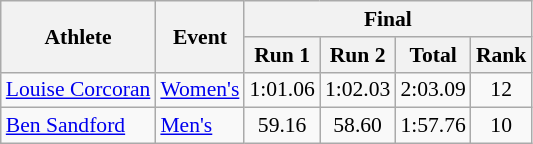<table class="wikitable" style="font-size:90%">
<tr>
<th rowspan="2">Athlete</th>
<th rowspan="2">Event</th>
<th colspan="4">Final</th>
</tr>
<tr>
<th>Run 1</th>
<th>Run 2</th>
<th>Total</th>
<th>Rank</th>
</tr>
<tr>
<td><a href='#'>Louise Corcoran</a></td>
<td><a href='#'>Women's</a></td>
<td align="center">1:01.06</td>
<td align="center">1:02.03</td>
<td align="center">2:03.09</td>
<td align="center">12</td>
</tr>
<tr>
<td><a href='#'>Ben Sandford</a></td>
<td><a href='#'>Men's</a></td>
<td align="center">59.16</td>
<td align="center">58.60</td>
<td align="center">1:57.76</td>
<td align="center">10</td>
</tr>
</table>
